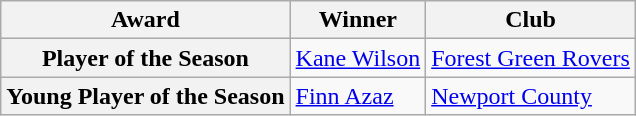<table class="wikitable">
<tr>
<th>Award</th>
<th>Winner</th>
<th>Club</th>
</tr>
<tr>
<th>Player of the Season</th>
<td> <a href='#'>Kane Wilson</a></td>
<td><a href='#'>Forest Green Rovers</a></td>
</tr>
<tr>
<th>Young Player of the Season</th>
<td> <a href='#'>Finn Azaz</a></td>
<td><a href='#'>Newport County</a></td>
</tr>
</table>
